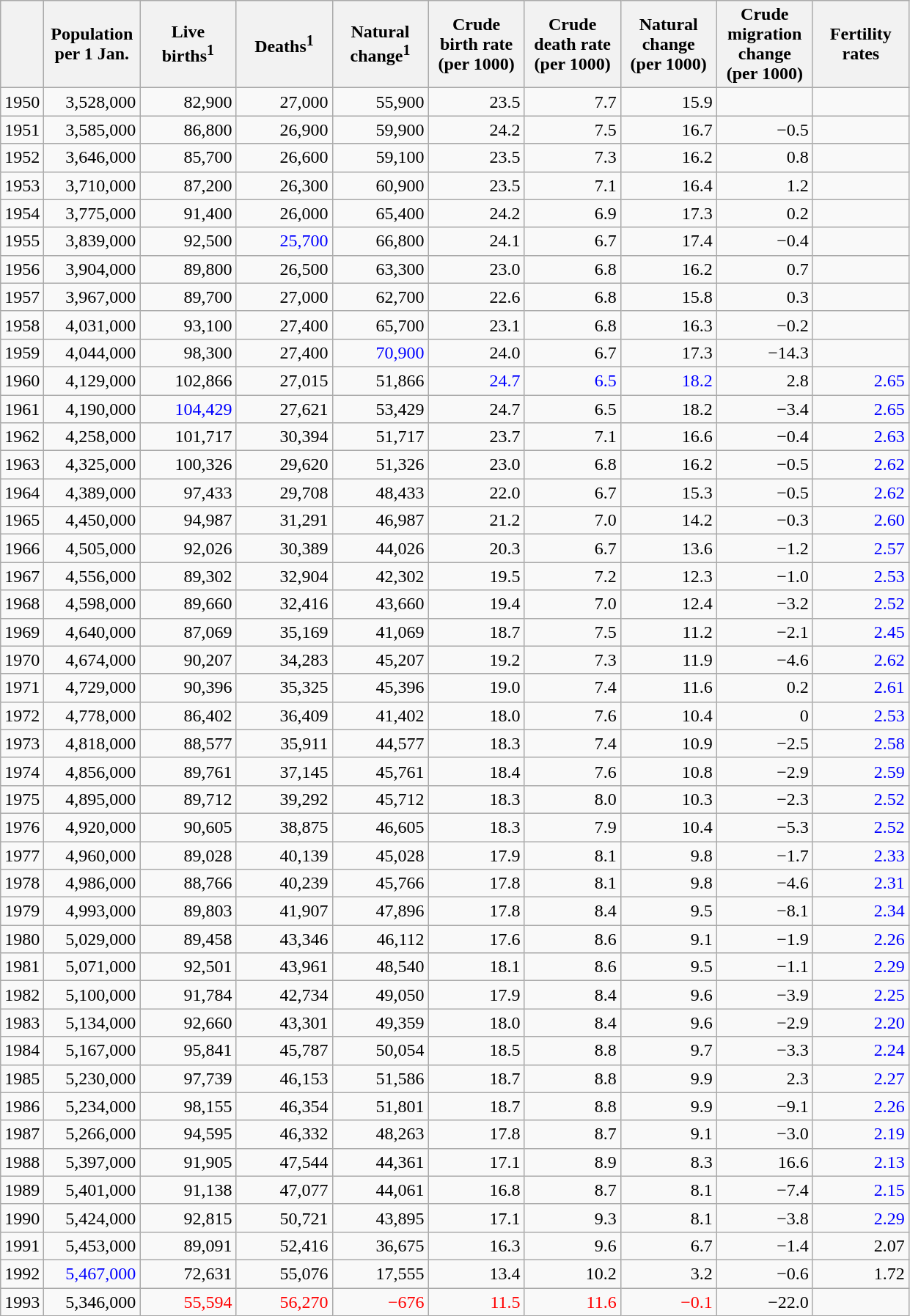<table class="wikitable sortable"  style="text-align: right;">
<tr>
<th></th>
<th width="80pt">Population per 1 Jan.</th>
<th width="80pt">Live births<sup>1</sup></th>
<th width="80pt">Deaths<sup>1</sup></th>
<th width="80pt">Natural change<sup>1</sup></th>
<th width="80pt">Crude birth rate (per 1000)</th>
<th width="80pt">Crude death rate (per 1000)</th>
<th width="80pt">Natural change (per 1000)</th>
<th width="80pt">Crude migration change (per 1000)</th>
<th width="80pt">Fertility rates</th>
</tr>
<tr>
<td>1950</td>
<td align="right">3,528,000</td>
<td align="right">82,900</td>
<td align="right">27,000</td>
<td align="right">55,900</td>
<td align="right">23.5</td>
<td align="right">7.7</td>
<td align="right">15.9</td>
<td></td>
<td></td>
</tr>
<tr>
<td>1951</td>
<td align="right">3,585,000</td>
<td align="right">86,800</td>
<td align="right">26,900</td>
<td align="right">59,900</td>
<td align="right">24.2</td>
<td align="right">7.5</td>
<td align="right">16.7</td>
<td>−0.5</td>
<td></td>
</tr>
<tr>
<td>1952</td>
<td align="right">3,646,000</td>
<td align="right">85,700</td>
<td align="right">26,600</td>
<td align="right">59,100</td>
<td align="right">23.5</td>
<td align="right">7.3</td>
<td align="right">16.2</td>
<td>0.8</td>
<td></td>
</tr>
<tr>
<td>1953</td>
<td align="right">3,710,000</td>
<td align="right">87,200</td>
<td align="right">26,300</td>
<td align="right">60,900</td>
<td align="right">23.5</td>
<td align="right">7.1</td>
<td align="right">16.4</td>
<td>1.2</td>
<td></td>
</tr>
<tr>
<td>1954</td>
<td align="right">3,775,000</td>
<td align="right">91,400</td>
<td align="right">26,000</td>
<td align="right">65,400</td>
<td align="right">24.2</td>
<td align="right">6.9</td>
<td align="right">17.3</td>
<td>0.2</td>
<td></td>
</tr>
<tr>
<td>1955</td>
<td align="right">3,839,000</td>
<td align="right">92,500</td>
<td style="color: blue">25,700</td>
<td align="right">66,800</td>
<td align="right">24.1</td>
<td align="right">6.7</td>
<td align="right">17.4</td>
<td>−0.4</td>
<td></td>
</tr>
<tr>
<td>1956</td>
<td align="right">3,904,000</td>
<td align="right">89,800</td>
<td align="right">26,500</td>
<td align="right">63,300</td>
<td align="right">23.0</td>
<td align="right">6.8</td>
<td align="right">16.2</td>
<td>0.7</td>
<td></td>
</tr>
<tr>
<td>1957</td>
<td align="right">3,967,000</td>
<td align="right">89,700</td>
<td align="right">27,000</td>
<td align="right">62,700</td>
<td align="right">22.6</td>
<td align="right">6.8</td>
<td align="right">15.8</td>
<td>0.3</td>
<td></td>
</tr>
<tr>
<td>1958</td>
<td align="right">4,031,000</td>
<td align="right">93,100</td>
<td align="right">27,400</td>
<td align="right">65,700</td>
<td align="right">23.1</td>
<td align="right">6.8</td>
<td align="right">16.3</td>
<td>−0.2</td>
<td></td>
</tr>
<tr>
<td>1959</td>
<td align="right">4,044,000</td>
<td align="right">98,300</td>
<td align="right">27,400</td>
<td style="color: blue">70,900</td>
<td align="right">24.0</td>
<td align="right">6.7</td>
<td align="right">17.3</td>
<td>−14.3</td>
<td></td>
</tr>
<tr>
<td>1960</td>
<td align="right">4,129,000</td>
<td align="right">102,866</td>
<td align="right">27,015</td>
<td align="right">51,866</td>
<td style="color: blue">24.7</td>
<td style="color: blue">6.5</td>
<td style="color: blue">18.2</td>
<td>2.8</td>
<td style="color: blue">2.65</td>
</tr>
<tr>
<td>1961</td>
<td align="right">4,190,000</td>
<td style="color: blue">104,429</td>
<td align="right">27,621</td>
<td align="right">53,429</td>
<td align="right">24.7</td>
<td align="right">6.5</td>
<td align="right">18.2</td>
<td>−3.4</td>
<td style="color: blue">2.65</td>
</tr>
<tr>
<td>1962</td>
<td align="right">4,258,000</td>
<td align="right">101,717</td>
<td align="right">30,394</td>
<td align="right">51,717</td>
<td align="right">23.7</td>
<td align="right">7.1</td>
<td align="right">16.6</td>
<td>−0.4</td>
<td align="right" style="color: blue">2.63</td>
</tr>
<tr>
<td>1963</td>
<td align="right">4,325,000</td>
<td align="right">100,326</td>
<td align="right">29,620</td>
<td align="right">51,326</td>
<td align="right">23.0</td>
<td align="right">6.8</td>
<td align="right">16.2</td>
<td>−0.5</td>
<td align="right" style="color: blue">2.62</td>
</tr>
<tr>
<td>1964</td>
<td align="right">4,389,000</td>
<td align="right">97,433</td>
<td align="right">29,708</td>
<td align="right">48,433</td>
<td align="right">22.0</td>
<td align="right">6.7</td>
<td align="right">15.3</td>
<td>−0.5</td>
<td align="right" style="color: blue">2.62</td>
</tr>
<tr>
<td>1965</td>
<td align="right">4,450,000</td>
<td align="right">94,987</td>
<td align="right">31,291</td>
<td align="right">46,987</td>
<td align="right">21.2</td>
<td align="right">7.0</td>
<td align="right">14.2</td>
<td>−0.3</td>
<td align="right" style="color: blue">2.60</td>
</tr>
<tr>
<td>1966</td>
<td align="right">4,505,000</td>
<td align="right">92,026</td>
<td align="right">30,389</td>
<td align="right">44,026</td>
<td align="right">20.3</td>
<td align="right">6.7</td>
<td align="right">13.6</td>
<td>−1.2</td>
<td align="right" style="color: blue">2.57</td>
</tr>
<tr>
<td>1967</td>
<td align="right">4,556,000</td>
<td align="right">89,302</td>
<td align="right">32,904</td>
<td align="right">42,302</td>
<td align="right">19.5</td>
<td align="right">7.2</td>
<td align="right">12.3</td>
<td>−1.0</td>
<td align="right" style="color: blue">2.53</td>
</tr>
<tr>
<td>1968</td>
<td align="right">4,598,000</td>
<td align="right">89,660</td>
<td align="right">32,416</td>
<td align="right">43,660</td>
<td align="right">19.4</td>
<td align="right">7.0</td>
<td align="right">12.4</td>
<td>−3.2</td>
<td align="right" style="color: blue">2.52</td>
</tr>
<tr>
<td>1969</td>
<td align="right">4,640,000</td>
<td align="right">87,069</td>
<td align="right">35,169</td>
<td align="right">41,069</td>
<td align="right">18.7</td>
<td align="right">7.5</td>
<td align="right">11.2</td>
<td>−2.1</td>
<td align="right" style="color: blue">2.45</td>
</tr>
<tr>
<td>1970</td>
<td align="right">4,674,000</td>
<td align="right">90,207</td>
<td align="right">34,283</td>
<td align="right">45,207</td>
<td align="right">19.2</td>
<td align="right">7.3</td>
<td align="right">11.9</td>
<td>−4.6</td>
<td align="right" style="color: blue">2.62</td>
</tr>
<tr>
<td>1971</td>
<td align="right">4,729,000</td>
<td align="right">90,396</td>
<td align="right">35,325</td>
<td align="right">45,396</td>
<td align="right">19.0</td>
<td align="right">7.4</td>
<td align="right">11.6</td>
<td>0.2</td>
<td align="right" style="color: blue">2.61</td>
</tr>
<tr>
<td>1972</td>
<td align="right">4,778,000</td>
<td align="right">86,402</td>
<td align="right">36,409</td>
<td align="right">41,402</td>
<td align="right">18.0</td>
<td align="right">7.6</td>
<td align="right">10.4</td>
<td>0</td>
<td align="right" style="color: blue">2.53</td>
</tr>
<tr>
<td>1973</td>
<td align="right">4,818,000</td>
<td align="right">88,577</td>
<td align="right">35,911</td>
<td align="right">44,577</td>
<td align="right">18.3</td>
<td align="right">7.4</td>
<td align="right">10.9</td>
<td>−2.5</td>
<td align="right" style="color: blue">2.58</td>
</tr>
<tr>
<td>1974</td>
<td align="right">4,856,000</td>
<td align="right">89,761</td>
<td align="right">37,145</td>
<td align="right">45,761</td>
<td align="right">18.4</td>
<td align="right">7.6</td>
<td align="right">10.8</td>
<td>−2.9</td>
<td align="right" style="color: blue">2.59</td>
</tr>
<tr>
<td>1975</td>
<td align="right">4,895,000</td>
<td align="right">89,712</td>
<td align="right">39,292</td>
<td align="right">45,712</td>
<td align="right">18.3</td>
<td align="right">8.0</td>
<td align="right">10.3</td>
<td>−2.3</td>
<td align="right" style="color: blue">2.52</td>
</tr>
<tr>
<td>1976</td>
<td align="right">4,920,000</td>
<td align="right">90,605</td>
<td align="right">38,875</td>
<td align="right">46,605</td>
<td align="right">18.3</td>
<td align="right">7.9</td>
<td align="right">10.4</td>
<td>−5.3</td>
<td align="right" style="color: blue">2.52</td>
</tr>
<tr>
<td>1977</td>
<td align="right">4,960,000</td>
<td align="right">89,028</td>
<td align="right">40,139</td>
<td align="right">45,028</td>
<td align="right">17.9</td>
<td align="right">8.1</td>
<td align="right">9.8</td>
<td>−1.7</td>
<td align="right" style="color: blue">2.33</td>
</tr>
<tr>
<td>1978</td>
<td align="right">4,986,000</td>
<td align="right">88,766</td>
<td align="right">40,239</td>
<td align="right">45,766</td>
<td align="right">17.8</td>
<td align="right">8.1</td>
<td align="right">9.8</td>
<td>−4.6</td>
<td align="right" style="color: blue">2.31</td>
</tr>
<tr>
<td>1979</td>
<td align="right">4,993,000</td>
<td align="right">89,803</td>
<td align="right">41,907</td>
<td align="right">47,896</td>
<td align="right">17.8</td>
<td align="right">8.4</td>
<td align="right">9.5</td>
<td>−8.1</td>
<td align="right" style="color: blue">2.34</td>
</tr>
<tr>
<td>1980</td>
<td align="right">5,029,000</td>
<td align="right">89,458</td>
<td align="right">43,346</td>
<td align="right">46,112</td>
<td align="right">17.6</td>
<td align="right">8.6</td>
<td align="right">9.1</td>
<td>−1.9</td>
<td align="right" style="color: blue">2.26</td>
</tr>
<tr>
<td>1981</td>
<td align="right">5,071,000</td>
<td align="right">92,501</td>
<td align="right">43,961</td>
<td align="right">48,540</td>
<td align="right">18.1</td>
<td align="right">8.6</td>
<td align="right">9.5</td>
<td>−1.1</td>
<td align="right" style="color: blue">2.29</td>
</tr>
<tr>
<td>1982</td>
<td align="right">5,100,000</td>
<td align="right">91,784</td>
<td align="right">42,734</td>
<td align="right">49,050</td>
<td align="right">17.9</td>
<td align="right">8.4</td>
<td align="right">9.6</td>
<td>−3.9</td>
<td align="right" style="color: blue">2.25</td>
</tr>
<tr>
<td>1983</td>
<td align="right">5,134,000</td>
<td align="right">92,660</td>
<td align="right">43,301</td>
<td align="right">49,359</td>
<td align="right">18.0</td>
<td align="right">8.4</td>
<td align="right">9.6</td>
<td>−2.9</td>
<td align="right" style="color: blue">2.20</td>
</tr>
<tr>
<td>1984</td>
<td align="right">5,167,000</td>
<td align="right">95,841</td>
<td align="right">45,787</td>
<td align="right">50,054</td>
<td align="right">18.5</td>
<td align="right">8.8</td>
<td align="right">9.7</td>
<td>−3.3</td>
<td align="right" style="color: blue">2.24</td>
</tr>
<tr>
<td>1985</td>
<td align="right">5,230,000</td>
<td align="right">97,739</td>
<td align="right">46,153</td>
<td align="right">51,586</td>
<td align="right">18.7</td>
<td align="right">8.8</td>
<td align="right">9.9</td>
<td>2.3</td>
<td align="right" style="color: blue">2.27</td>
</tr>
<tr>
<td>1986</td>
<td align="right">5,234,000</td>
<td align="right">98,155</td>
<td align="right">46,354</td>
<td align="right">51,801</td>
<td align="right">18.7</td>
<td align="right">8.8</td>
<td align="right">9.9</td>
<td>−9.1</td>
<td align="right" style="color: blue">2.26</td>
</tr>
<tr>
<td>1987</td>
<td align="right">5,266,000</td>
<td align="right">94,595</td>
<td align="right">46,332</td>
<td align="right">48,263</td>
<td align="right">17.8</td>
<td align="right">8.7</td>
<td align="right">9.1</td>
<td>−3.0</td>
<td align="right" style="color: blue">2.19</td>
</tr>
<tr>
<td>1988</td>
<td align="right">5,397,000</td>
<td align="right">91,905</td>
<td align="right">47,544</td>
<td align="right">44,361</td>
<td align="right">17.1</td>
<td align="right">8.9</td>
<td align="right">8.3</td>
<td>16.6</td>
<td align="right" style="color: blue">2.13</td>
</tr>
<tr>
<td>1989</td>
<td align="right">5,401,000</td>
<td align="right">91,138</td>
<td align="right">47,077</td>
<td align="right">44,061</td>
<td align="right">16.8</td>
<td align="right">8.7</td>
<td align="right">8.1</td>
<td>−7.4</td>
<td align="right" style="color: blue">2.15</td>
</tr>
<tr>
<td>1990</td>
<td align="right">5,424,000</td>
<td align="right">92,815</td>
<td align="right">50,721</td>
<td align="right">43,895</td>
<td align="right">17.1</td>
<td align="right">9.3</td>
<td align="right">8.1</td>
<td>−3.8</td>
<td align="right" style="color: blue">2.29</td>
</tr>
<tr>
<td>1991</td>
<td>5,453,000</td>
<td align="right">89,091</td>
<td align="right">52,416</td>
<td align="right">36,675</td>
<td align="right">16.3</td>
<td align="right">9.6</td>
<td align="right">6.7</td>
<td>−1.4</td>
<td align="right">2.07</td>
</tr>
<tr>
<td>1992</td>
<td style="color: blue">5,467,000</td>
<td align="right">72,631</td>
<td align="right">55,076</td>
<td align="right">17,555</td>
<td align="right">13.4</td>
<td align="right">10.2</td>
<td align="right">3.2</td>
<td>−0.6</td>
<td align="right">1.72</td>
</tr>
<tr>
<td>1993</td>
<td align="right">5,346,000</td>
<td style="color: red">55,594</td>
<td style="color: red">56,270</td>
<td style="color: red">−676</td>
<td style="color: red">11.5</td>
<td style="color: red">11.6</td>
<td style="color: red">−0.1</td>
<td>−22.0</td>
<td align="right"></td>
</tr>
</table>
